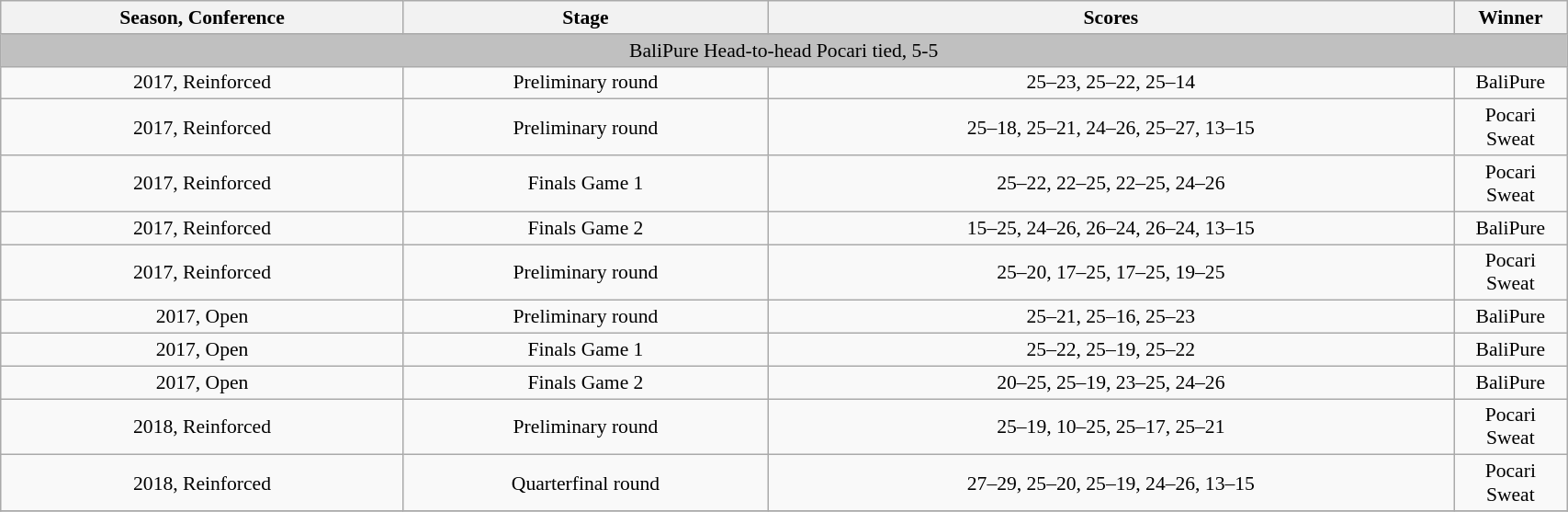<table class="wikitable" style="width:90%; font-size:90%; text-align:center">
<tr>
<td bgcolor="#F2F2F2"><strong>Season, Conference</strong></td>
<td bgcolor="#F2F2F2"><strong>Stage</strong></td>
<td bgcolor="#F2F2F2"><strong>Scores</strong></td>
<td bgcolor="#F2F2F2" width=75px><strong>Winner</strong></td>
</tr>
<tr>
<td colspan=5 bgcolor="silver" align=center> BaliPure Head-to-head Pocari  tied, 5-5</td>
</tr>
<tr>
<td>2017, Reinforced</td>
<td>Preliminary round</td>
<td>25–23, 25–22, 25–14</td>
<td>BaliPure</td>
</tr>
<tr>
<td>2017, Reinforced</td>
<td>Preliminary round</td>
<td>25–18, 25–21, 24–26, 25–27, 13–15</td>
<td>Pocari Sweat</td>
</tr>
<tr>
<td>2017, Reinforced</td>
<td>Finals Game 1</td>
<td>25–22, 22–25, 22–25, 24–26</td>
<td>Pocari Sweat</td>
</tr>
<tr>
<td>2017, Reinforced</td>
<td>Finals Game 2</td>
<td>15–25, 24–26, 26–24, 26–24, 13–15</td>
<td>BaliPure</td>
</tr>
<tr>
<td>2017, Reinforced</td>
<td>Preliminary round</td>
<td>25–20, 17–25, 17–25, 19–25</td>
<td>Pocari Sweat</td>
</tr>
<tr>
<td>2017, Open</td>
<td>Preliminary round</td>
<td>25–21, 25–16, 25–23</td>
<td>BaliPure</td>
</tr>
<tr>
<td>2017, Open</td>
<td>Finals Game 1</td>
<td>25–22, 25–19, 25–22</td>
<td>BaliPure</td>
</tr>
<tr>
<td>2017, Open</td>
<td>Finals Game 2</td>
<td>20–25, 25–19, 23–25, 24–26</td>
<td>BaliPure</td>
</tr>
<tr>
<td>2018, Reinforced</td>
<td>Preliminary round</td>
<td>25–19, 10–25, 25–17, 25–21</td>
<td>Pocari Sweat</td>
</tr>
<tr>
<td>2018, Reinforced</td>
<td>Quarterfinal round</td>
<td>27–29, 25–20, 25–19, 24–26, 13–15</td>
<td>Pocari Sweat</td>
</tr>
<tr>
</tr>
</table>
